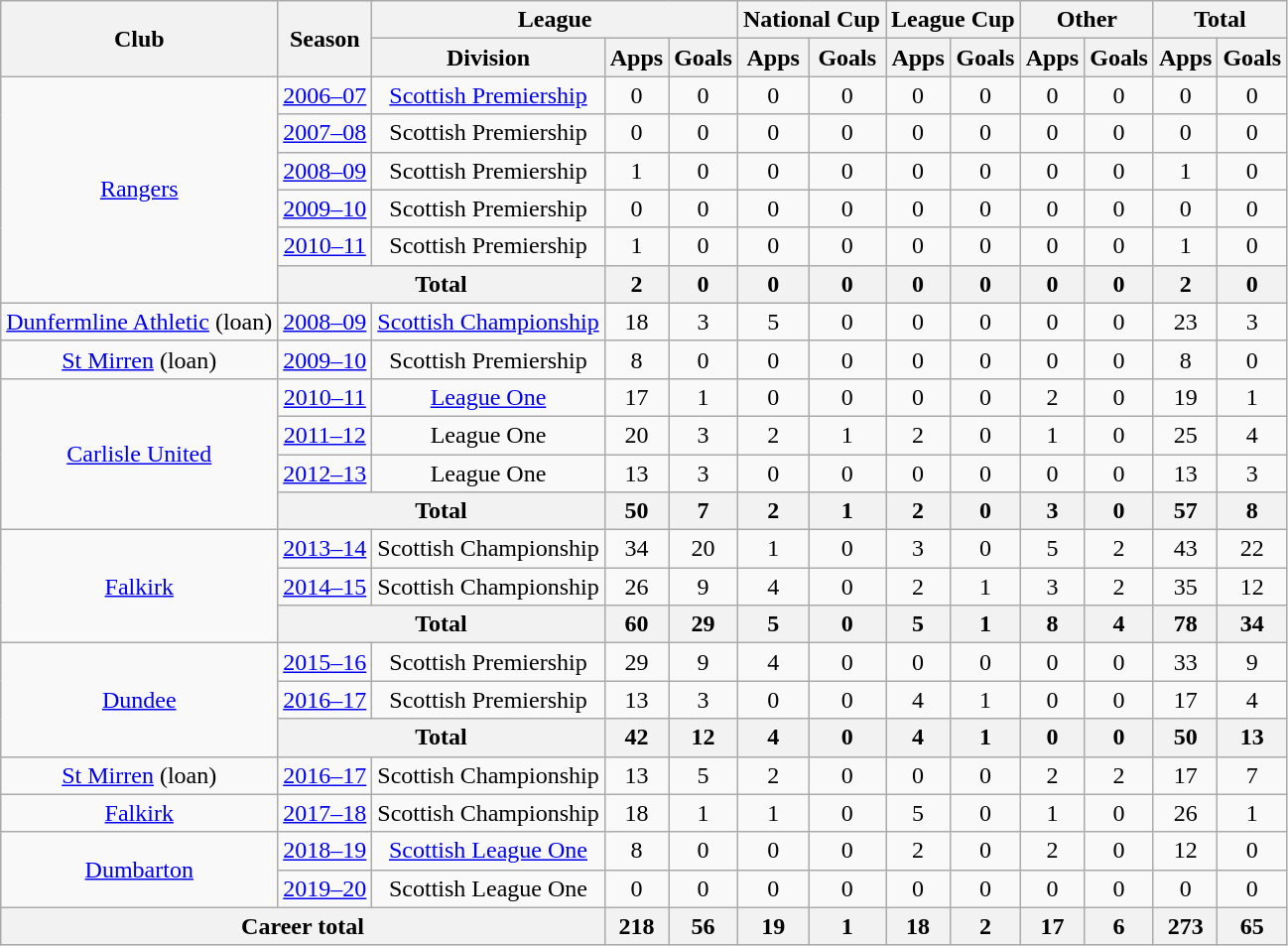<table class="wikitable" style="text-align: center">
<tr>
<th rowspan="2">Club</th>
<th rowspan="2">Season</th>
<th colspan="3">League</th>
<th colspan="2">National Cup</th>
<th colspan="2">League Cup</th>
<th colspan="2">Other</th>
<th colspan="2">Total</th>
</tr>
<tr>
<th>Division</th>
<th>Apps</th>
<th>Goals</th>
<th>Apps</th>
<th>Goals</th>
<th>Apps</th>
<th>Goals</th>
<th>Apps</th>
<th>Goals</th>
<th>Apps</th>
<th>Goals</th>
</tr>
<tr>
<td rowspan="6"><a href='#'>Rangers</a></td>
<td><a href='#'>2006–07</a></td>
<td><a href='#'>Scottish Premiership</a></td>
<td>0</td>
<td>0</td>
<td>0</td>
<td>0</td>
<td>0</td>
<td>0</td>
<td>0</td>
<td>0</td>
<td>0</td>
<td>0</td>
</tr>
<tr>
<td><a href='#'>2007–08</a></td>
<td>Scottish Premiership</td>
<td>0</td>
<td>0</td>
<td>0</td>
<td>0</td>
<td>0</td>
<td>0</td>
<td>0</td>
<td>0</td>
<td>0</td>
<td>0</td>
</tr>
<tr>
<td><a href='#'>2008–09</a></td>
<td>Scottish Premiership</td>
<td>1</td>
<td>0</td>
<td>0</td>
<td>0</td>
<td>0</td>
<td>0</td>
<td>0</td>
<td>0</td>
<td>1</td>
<td>0</td>
</tr>
<tr>
<td><a href='#'>2009–10</a></td>
<td>Scottish Premiership</td>
<td>0</td>
<td>0</td>
<td>0</td>
<td>0</td>
<td>0</td>
<td>0</td>
<td>0</td>
<td>0</td>
<td>0</td>
<td>0</td>
</tr>
<tr>
<td><a href='#'>2010–11</a></td>
<td>Scottish Premiership</td>
<td>1</td>
<td>0</td>
<td>0</td>
<td>0</td>
<td>0</td>
<td>0</td>
<td>0</td>
<td>0</td>
<td>1</td>
<td>0</td>
</tr>
<tr>
<th colspan="2">Total</th>
<th>2</th>
<th>0</th>
<th>0</th>
<th>0</th>
<th>0</th>
<th>0</th>
<th>0</th>
<th>0</th>
<th>2</th>
<th>0</th>
</tr>
<tr>
<td><a href='#'>Dunfermline Athletic</a> (loan)</td>
<td><a href='#'>2008–09</a></td>
<td><a href='#'>Scottish Championship</a></td>
<td>18</td>
<td>3</td>
<td>5</td>
<td>0</td>
<td>0</td>
<td>0</td>
<td>0</td>
<td>0</td>
<td>23</td>
<td>3</td>
</tr>
<tr>
<td><a href='#'>St Mirren</a> (loan)</td>
<td><a href='#'>2009–10</a></td>
<td>Scottish Premiership</td>
<td>8</td>
<td>0</td>
<td>0</td>
<td>0</td>
<td>0</td>
<td>0</td>
<td>0</td>
<td>0</td>
<td>8</td>
<td>0</td>
</tr>
<tr>
<td rowspan="4"><a href='#'>Carlisle United</a></td>
<td><a href='#'>2010–11</a></td>
<td><a href='#'>League One</a></td>
<td>17</td>
<td>1</td>
<td>0</td>
<td>0</td>
<td>0</td>
<td>0</td>
<td>2</td>
<td>0</td>
<td>19</td>
<td>1</td>
</tr>
<tr>
<td><a href='#'>2011–12</a></td>
<td>League One</td>
<td>20</td>
<td>3</td>
<td>2</td>
<td>1</td>
<td>2</td>
<td>0</td>
<td>1</td>
<td>0</td>
<td>25</td>
<td>4</td>
</tr>
<tr>
<td><a href='#'>2012–13</a></td>
<td>League One</td>
<td>13</td>
<td>3</td>
<td>0</td>
<td>0</td>
<td>0</td>
<td>0</td>
<td>0</td>
<td>0</td>
<td>13</td>
<td>3</td>
</tr>
<tr>
<th colspan="2">Total</th>
<th>50</th>
<th>7</th>
<th>2</th>
<th>1</th>
<th>2</th>
<th>0</th>
<th>3</th>
<th>0</th>
<th>57</th>
<th>8</th>
</tr>
<tr>
<td rowspan="3"><a href='#'>Falkirk</a></td>
<td><a href='#'>2013–14</a></td>
<td>Scottish Championship</td>
<td>34</td>
<td>20</td>
<td>1</td>
<td>0</td>
<td>3</td>
<td>0</td>
<td>5</td>
<td>2</td>
<td>43</td>
<td>22</td>
</tr>
<tr>
<td><a href='#'>2014–15</a></td>
<td>Scottish Championship</td>
<td>26</td>
<td>9</td>
<td>4</td>
<td>0</td>
<td>2</td>
<td>1</td>
<td>3</td>
<td>2</td>
<td>35</td>
<td>12</td>
</tr>
<tr>
<th colspan="2">Total</th>
<th>60</th>
<th>29</th>
<th>5</th>
<th>0</th>
<th>5</th>
<th>1</th>
<th>8</th>
<th>4</th>
<th>78</th>
<th>34</th>
</tr>
<tr>
<td rowspan="3"><a href='#'>Dundee</a></td>
<td><a href='#'>2015–16</a></td>
<td>Scottish Premiership</td>
<td>29</td>
<td>9</td>
<td>4</td>
<td>0</td>
<td>0</td>
<td>0</td>
<td>0</td>
<td>0</td>
<td>33</td>
<td>9</td>
</tr>
<tr>
<td><a href='#'>2016–17</a></td>
<td>Scottish Premiership</td>
<td>13</td>
<td>3</td>
<td>0</td>
<td>0</td>
<td>4</td>
<td>1</td>
<td>0</td>
<td>0</td>
<td>17</td>
<td>4</td>
</tr>
<tr>
<th colspan="2">Total</th>
<th>42</th>
<th>12</th>
<th>4</th>
<th>0</th>
<th>4</th>
<th>1</th>
<th>0</th>
<th>0</th>
<th>50</th>
<th>13</th>
</tr>
<tr>
<td><a href='#'>St Mirren</a> (loan)</td>
<td><a href='#'>2016–17</a></td>
<td>Scottish Championship</td>
<td>13</td>
<td>5</td>
<td>2</td>
<td>0</td>
<td>0</td>
<td>0</td>
<td>2</td>
<td>2</td>
<td>17</td>
<td>7</td>
</tr>
<tr>
<td><a href='#'>Falkirk</a></td>
<td><a href='#'>2017–18</a></td>
<td>Scottish Championship</td>
<td>18</td>
<td>1</td>
<td>1</td>
<td>0</td>
<td>5</td>
<td>0</td>
<td>1</td>
<td>0</td>
<td>26</td>
<td>1</td>
</tr>
<tr>
<td rowspan="2"><a href='#'>Dumbarton</a></td>
<td><a href='#'>2018–19</a></td>
<td><a href='#'>Scottish League One</a></td>
<td>8</td>
<td>0</td>
<td>0</td>
<td>0</td>
<td>2</td>
<td>0</td>
<td>2</td>
<td>0</td>
<td>12</td>
<td>0</td>
</tr>
<tr>
<td><a href='#'>2019–20</a></td>
<td>Scottish League One</td>
<td>0</td>
<td>0</td>
<td>0</td>
<td>0</td>
<td>0</td>
<td>0</td>
<td>0</td>
<td>0</td>
<td>0</td>
<td>0</td>
</tr>
<tr>
<th colspan="3">Career total</th>
<th>218</th>
<th>56</th>
<th>19</th>
<th>1</th>
<th>18</th>
<th>2</th>
<th>17</th>
<th>6</th>
<th>273</th>
<th>65</th>
</tr>
</table>
